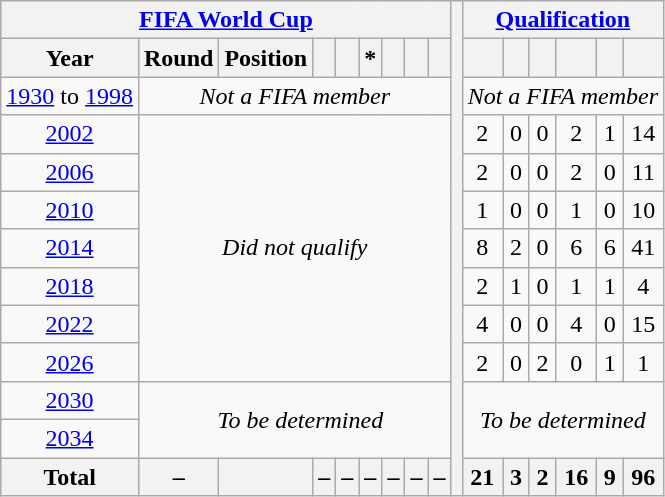<table class="wikitable" style="text-align: center;">
<tr>
<th colspan=9><a href='#'>FIFA World Cup</a></th>
<th rowspan="13"></th>
<th colspan=6><a href='#'>Qualification</a></th>
</tr>
<tr>
<th>Year</th>
<th>Round</th>
<th>Position</th>
<th></th>
<th></th>
<th>*</th>
<th></th>
<th></th>
<th></th>
<th></th>
<th></th>
<th></th>
<th></th>
<th></th>
<th></th>
</tr>
<tr>
<td><a href='#'>1930</a> to <a href='#'>1998</a></td>
<td colspan="8"><em>Not a FIFA member</em></td>
<td colspan="6"><em>Not a FIFA member</em></td>
</tr>
<tr>
<td>  <a href='#'>2002</a></td>
<td colspan="8" rowspan="7"><em>Did not qualify</em></td>
<td>2</td>
<td>0</td>
<td>0</td>
<td>2</td>
<td>1</td>
<td>14</td>
</tr>
<tr>
<td> <a href='#'>2006</a></td>
<td>2</td>
<td>0</td>
<td>0</td>
<td>2</td>
<td>0</td>
<td>11</td>
</tr>
<tr>
<td> <a href='#'>2010</a></td>
<td>1</td>
<td>0</td>
<td>0</td>
<td>1</td>
<td>0</td>
<td>10</td>
</tr>
<tr>
<td> <a href='#'>2014</a></td>
<td>8</td>
<td>2</td>
<td>0</td>
<td>6</td>
<td>6</td>
<td>41</td>
</tr>
<tr>
<td> <a href='#'>2018</a></td>
<td>2</td>
<td>1</td>
<td>0</td>
<td>1</td>
<td>1</td>
<td>4</td>
</tr>
<tr>
<td> <a href='#'>2022</a></td>
<td>4</td>
<td>0</td>
<td>0</td>
<td>4</td>
<td>0</td>
<td>15</td>
</tr>
<tr>
<td>   <a href='#'>2026</a></td>
<td>2</td>
<td>0</td>
<td>2</td>
<td>0</td>
<td>1</td>
<td>1</td>
</tr>
<tr>
<td>   <a href='#'>2030</a></td>
<td colspan=9 rowspan=2><em>To be determined</em></td>
<td colspan=7 rowspan=2><em>To be determined</em></td>
</tr>
<tr>
<td> <a href='#'>2034</a></td>
</tr>
<tr>
<th>Total</th>
<th>–</th>
<th></th>
<th>–</th>
<th>–</th>
<th>–</th>
<th>–</th>
<th>–</th>
<th>–</th>
<th>21</th>
<th>3</th>
<th>2</th>
<th>16</th>
<th>9</th>
<th>96</th>
</tr>
</table>
